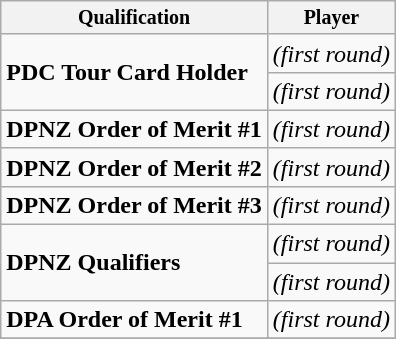<table class="wikitable">
<tr style="font-size:10pt;font-weight:bold">
<th>Qualification</th>
<th>Player</th>
</tr>
<tr>
<td rowspan="2"><strong>PDC Tour Card Holder</strong></td>
<td> <em>(first round)</em></td>
</tr>
<tr>
<td> <em>(first round)</em></td>
</tr>
<tr>
<td><strong>DPNZ Order of Merit #1</strong></td>
<td> <em>(first round)</em></td>
</tr>
<tr>
<td><strong>DPNZ Order of Merit #2</strong></td>
<td> <em>(first round)</em></td>
</tr>
<tr>
<td><strong>DPNZ Order of Merit #3</strong></td>
<td> <em>(first round)</em></td>
</tr>
<tr>
<td rowspan="2"><strong>DPNZ Qualifiers</strong></td>
<td> <em>(first round)</em></td>
</tr>
<tr>
<td> <em>(first round)</em></td>
</tr>
<tr>
<td><strong>DPA Order of Merit #1</strong></td>
<td> <em>(first round)</em></td>
</tr>
<tr>
</tr>
</table>
